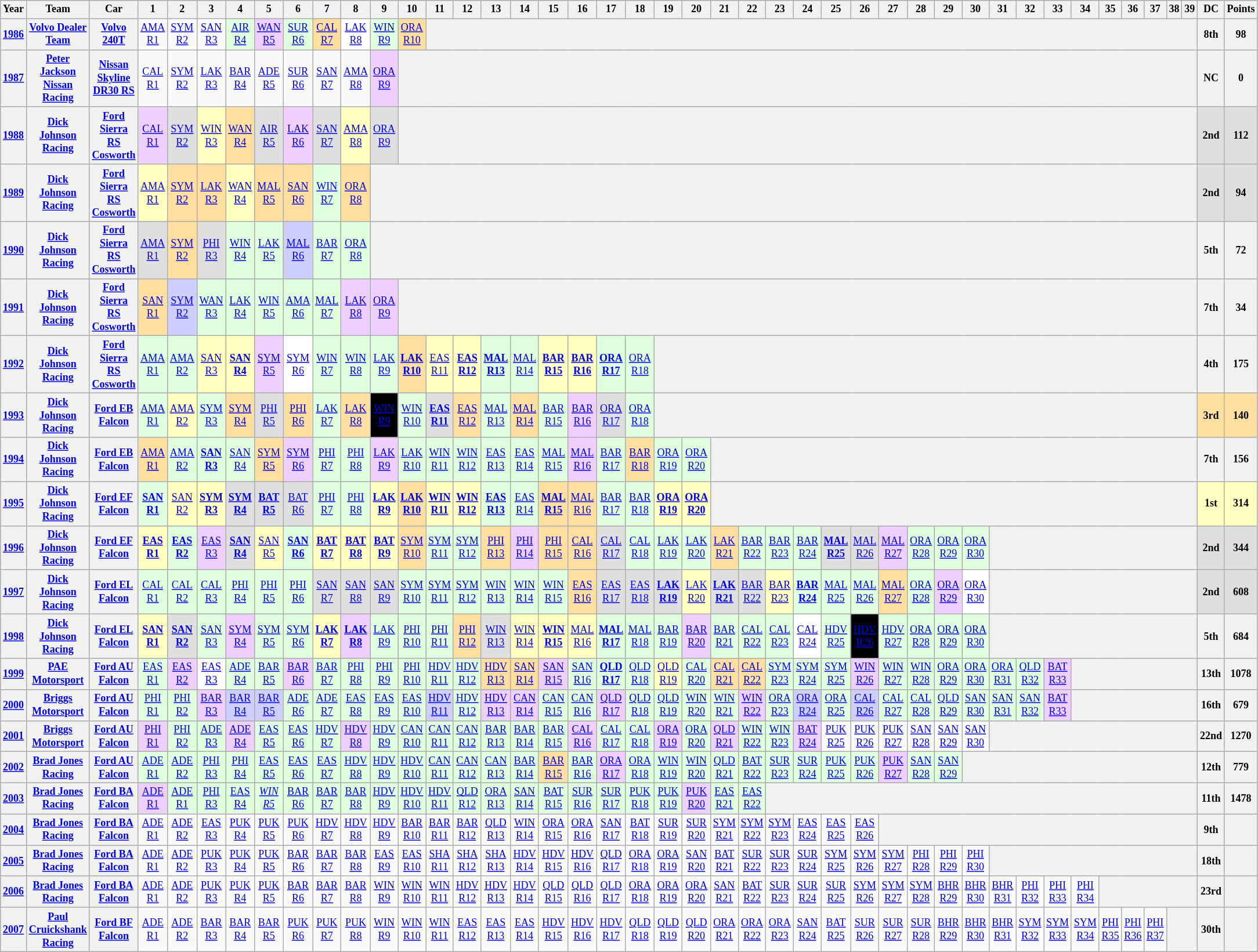<table class="wikitable" style="text-align:center; font-size:75%">
<tr>
<th>Year</th>
<th>Team</th>
<th>Car</th>
<th>1</th>
<th>2</th>
<th>3</th>
<th>4</th>
<th>5</th>
<th>6</th>
<th>7</th>
<th>8</th>
<th>9</th>
<th>10</th>
<th>11</th>
<th>12</th>
<th>13</th>
<th>14</th>
<th>15</th>
<th>16</th>
<th>17</th>
<th>18</th>
<th>19</th>
<th>20</th>
<th>21</th>
<th>22</th>
<th>23</th>
<th>24</th>
<th>25</th>
<th>26</th>
<th>27</th>
<th>28</th>
<th>29</th>
<th>30</th>
<th>31</th>
<th>32</th>
<th>33</th>
<th>34</th>
<th>35</th>
<th>36</th>
<th>37</th>
<th>38</th>
<th>39</th>
<th>DC</th>
<th>Points</th>
</tr>
<tr>
<th><a href='#'>1986</a></th>
<th><a href='#'>Volvo Dealer Team</a></th>
<th><a href='#'>Volvo 240T</a></th>
<td><a href='#'>AMA<br>R1</a></td>
<td><a href='#'>SYM<br>R2</a></td>
<td><a href='#'>SAN<br>R3</a></td>
<td style="background:#dfffdf;"><a href='#'>AIR<br>R4</a><br></td>
<td style="background:#efcfff;"><a href='#'>WAN<br>R5</a><br></td>
<td style="background:#dfffdf;"><a href='#'>SUR<br>R6</a><br></td>
<td style="background:#ffdf9f;"><a href='#'>CAL<br>R7</a><br></td>
<td style="background:#ffffff;"><a href='#'>LAK<br>R8</a><br></td>
<td style="background:#dfffdf;"><a href='#'>WIN<br>R9</a><br></td>
<td style="background:#ffdf9f;"><a href='#'>ORA<br>R10</a><br></td>
<th colspan=29></th>
<th>8th</th>
<th>98</th>
</tr>
<tr>
<th><a href='#'>1987</a></th>
<th><a href='#'>Peter Jackson Nissan Racing</a></th>
<th><a href='#'>Nissan Skyline DR30 RS</a></th>
<td><a href='#'>CAL<br>R1</a></td>
<td><a href='#'>SYM<br>R2</a></td>
<td><a href='#'>LAK<br>R3</a></td>
<td><a href='#'>BAR<br>R4</a></td>
<td><a href='#'>ADE<br>R5</a></td>
<td><a href='#'>SUR<br>R6</a></td>
<td><a href='#'>SAN<br>R7</a></td>
<td><a href='#'>AMA<br>R8</a></td>
<td style="background: #efcfff"><a href='#'>ORA<br>R9</a><br></td>
<th colspan=30></th>
<th>NC</th>
<th>0</th>
</tr>
<tr>
<th><a href='#'>1988</a></th>
<th><a href='#'>Dick Johnson Racing</a></th>
<th><a href='#'>Ford Sierra RS Cosworth</a></th>
<td style="background:#efcfff;"><a href='#'>CAL<br>R1</a><br></td>
<td style="background:#dfdfdf;"><a href='#'>SYM<br>R2</a><br></td>
<td style="background:#ffffbf;"><a href='#'>WIN<br>R3</a><br></td>
<td style="background:#ffdf9f;"><a href='#'>WAN<br>R4</a><br></td>
<td style="background:#dfdfdf;"><a href='#'>AIR<br>R5</a><br></td>
<td style="background:#efcfff;"><a href='#'>LAK<br>R6</a><br></td>
<td style="background:#dfdfdf;"><a href='#'>SAN<br>R7</a><br></td>
<td style="background:#ffffbf;"><a href='#'>AMA<br>R8</a><br></td>
<td style="background:#dfdfdf;"><a href='#'>ORA<br>R9</a><br></td>
<th colspan=30></th>
<th style="background:#dfdfdf;">2nd</th>
<th style="background:#dfdfdf;">112</th>
</tr>
<tr>
<th><a href='#'>1989</a></th>
<th><a href='#'>Dick Johnson Racing</a></th>
<th><a href='#'>Ford Sierra RS Cosworth</a></th>
<td style="background:#ffffbf;"><a href='#'>AMA<br>R1</a><br></td>
<td style="background:#ffdf9f;"><a href='#'>SYM<br>R2</a><br></td>
<td style="background:#ffdf9f;"><a href='#'>LAK<br>R3</a><br></td>
<td style="background:#ffffbf;"><a href='#'>WAN<br>R4</a><br></td>
<td style="background:#ffdf9f;"><a href='#'>MAL<br>R5</a><br></td>
<td style="background:#ffdf9f;"><a href='#'>SAN<br>R6</a><br></td>
<td style="background:#dfffdf;"><a href='#'>WIN<br>R7</a><br></td>
<td style="background:#ffdf9f;"><a href='#'>ORA<br>R8</a><br></td>
<th colspan=31></th>
<th style="background:#dfdfdf;">2nd</th>
<th style="background:#dfdfdf;">94</th>
</tr>
<tr>
<th><a href='#'>1990</a></th>
<th><a href='#'>Dick Johnson Racing</a></th>
<th><a href='#'>Ford Sierra RS Cosworth</a></th>
<td style="background:#dfdfdf;"><a href='#'>AMA<br>R1</a><br></td>
<td style="background:#ffdf9f;"><a href='#'>SYM<br>R2</a><br></td>
<td style="background:#dfdfdf;"><a href='#'>PHI<br>R3</a><br></td>
<td style="background:#dfffdf;"><a href='#'>WIN<br>R4</a><br></td>
<td style="background:#dfffdf;"><a href='#'>LAK<br>R5</a><br></td>
<td style="background:#cfcfff;"><a href='#'>MAL<br>R6</a><br></td>
<td style="background:#dfffdf;"><a href='#'>BAR<br>R7</a><br></td>
<td style="background:#dfffdf;"><a href='#'>ORA<br>R8</a><br></td>
<th colspan=31></th>
<th>5th</th>
<th>72</th>
</tr>
<tr>
<th><a href='#'>1991</a></th>
<th><a href='#'>Dick Johnson Racing</a></th>
<th><a href='#'>Ford Sierra RS Cosworth</a></th>
<td style="background: #ffdf9f"><a href='#'>SAN<br>R1</a><br></td>
<td style="background: #cfcfff"><a href='#'>SYM<br>R2</a><br></td>
<td style="background: #dfffdf"><a href='#'>WAN<br>R3</a><br></td>
<td style="background: #dfffdf"><a href='#'>LAK<br>R4</a><br></td>
<td style="background: #dfffdf"><a href='#'>WIN<br>R5</a><br></td>
<td style="background: #dfffdf"><a href='#'>AMA<br>R6</a><br></td>
<td style="background: #dfffdf"><a href='#'>MAL<br>R7</a><br></td>
<td style="background: #efcfff"><a href='#'>LAK<br>R8</a><br></td>
<td style="background: #efcfff"><a href='#'>ORA<br>R9</a><br></td>
<th colspan=30></th>
<th>7th</th>
<th>34</th>
</tr>
<tr>
<th><a href='#'>1992</a></th>
<th><a href='#'>Dick Johnson Racing</a></th>
<th><a href='#'>Ford Sierra RS Cosworth</a></th>
<td style="background:#dfffdf;"><a href='#'>AMA<br>R1</a><br></td>
<td style="background:#dfffdf;"><a href='#'>AMA<br>R2</a><br></td>
<td style="background:#ffffbf;"><a href='#'>SAN<br>R3</a><br></td>
<td style="background:#ffffbf;"><strong><a href='#'>SAN<br>R4</a><br></strong></td>
<td style="background:#efcfff;"><a href='#'>SYM<br>R5</a><br></td>
<td style="background:#ffffff;"><a href='#'>SYM<br>R6</a><br></td>
<td style="background:#dfffdf;"><a href='#'>WIN<br>R7</a><br></td>
<td style="background:#dfffdf;"><a href='#'>WIN<br>R8</a><br></td>
<td style="background:#dfffdf;"><a href='#'>LAK<br>R9</a><br></td>
<td style="background:#ffdf9f;"><strong><a href='#'>LAK<br>R10</a><br></strong></td>
<td style="background:#ffffbf;"><a href='#'>EAS<br>R11</a><br></td>
<td style="background:#ffffbf;"><strong><a href='#'>EAS<br>R12</a><br></strong></td>
<td style="background:#dfffdf;"><strong><a href='#'>MAL<br>R13</a><br></strong></td>
<td style="background:#dfffdf;"><a href='#'>MAL<br>R14</a><br></td>
<td style="background:#ffffbf;"><strong><a href='#'>BAR<br>R15</a><br></strong></td>
<td style="background:#ffffbf;"><strong><a href='#'>BAR<br>R16</a><br></strong></td>
<td style="background:#dfffdf;"><strong><a href='#'>ORA<br>R17</a><br></strong></td>
<td style="background:#dfffdf;"><a href='#'>ORA<br>R18</a><br></td>
<th colspan=21></th>
<th>4th</th>
<th>175</th>
</tr>
<tr>
<th><a href='#'>1993</a></th>
<th><a href='#'>Dick Johnson Racing</a></th>
<th><a href='#'>Ford EB Falcon</a></th>
<td style="background:#dfffdf;"><a href='#'>AMA<br>R1</a><br></td>
<td style="background:#ffffbf;"><a href='#'>AMA<br>R2</a><br></td>
<td style="background:#dfffdf;"><a href='#'>SYM<br>R3</a><br></td>
<td style="background:#ffdf9f;"><a href='#'>SYM<br>R4</a><br></td>
<td style="background:#dfdfdf;"><a href='#'>PHI<br>R5</a><br></td>
<td style="background:#ffdf9f;"><a href='#'>PHI<br>R6</a><br></td>
<td style="background:#dfffdf;"><a href='#'>LAK<br>R7</a><br></td>
<td style="background:#ffdf9f;"><a href='#'>LAK<br>R8</a><br></td>
<td style="background:#000000; color:white;"><a href='#'>WIN<br>R9</a><br></td>
<td style="background:#dfffdf;"><a href='#'>WIN<br>R10</a><br></td>
<td style="background:#dfdfdf;"><strong><a href='#'>EAS<br>R11</a><br></strong></td>
<td style="background:#ffdf9f;"><a href='#'>EAS<br>R12</a><br></td>
<td style="background:#dfffdf;"><a href='#'>MAL<br>R13</a><br></td>
<td style="background:#ffdf9f;"><a href='#'>MAL<br>R14</a><br></td>
<td style="background:#dfffdf;"><a href='#'>BAR<br>R15</a><br></td>
<td style="background:#efcfff;"><a href='#'>BAR<br>R16</a><br></td>
<td style="background:#dfdfdf;"><a href='#'>ORA<br>R17</a><br></td>
<td style="background:#dfffdf;"><a href='#'>ORA<br>R18</a><br></td>
<th colspan=21></th>
<th style="background:#ffdf9f;">3rd</th>
<th style="background:#ffdf9f;">140</th>
</tr>
<tr>
<th><a href='#'>1994</a></th>
<th><a href='#'>Dick Johnson Racing</a></th>
<th><a href='#'>Ford EB Falcon</a></th>
<td style="background:#ffdf9f;"><a href='#'>AMA<br>R1</a><br></td>
<td style="background:#dfffdf;"><a href='#'>AMA<br>R2</a><br></td>
<td style="background:#dfffdf"><strong><a href='#'>SAN<br>R3</a><br></strong></td>
<td style="background:#dfffdf;"><a href='#'>SAN<br>R4</a><br></td>
<td style="background:#ffdf9f;"><a href='#'>SYM<br>R5</a><br></td>
<td style="background:#efcfff;"><a href='#'>SYM<br>R6</a><br></td>
<td style="background:#dfffdf;"><a href='#'>PHI<br>R7</a><br></td>
<td style="background:#dfffdf;"><a href='#'>PHI<br>R8</a><br></td>
<td style="background:#efcfff;"><a href='#'>LAK<br>R9</a><br></td>
<td style="background:#dfffdf;"><a href='#'>LAK<br>R10</a><br></td>
<td style="background:#dfffdf;"><a href='#'>WIN<br>R11</a><br></td>
<td style="background:#dfffdf;"><a href='#'>WIN<br>R12</a><br></td>
<td style="background:#dfffdf;"><a href='#'>EAS<br>R13</a><br></td>
<td style="background:#dfffdf;"><a href='#'>EAS<br>R14</a><br></td>
<td style="background:#dfffdf;"><a href='#'>MAL<br>R15</a><br></td>
<td style="background:#efcfff;"><a href='#'>MAL<br>R16</a><br></td>
<td style="background:#dfffdf;"><a href='#'>BAR<br>R17</a><br></td>
<td style="background:#ffdf9f;"><a href='#'>BAR<br>R18</a><br></td>
<td style="background:#dfffdf;"><a href='#'>ORA<br>R19</a><br></td>
<td style="background:#dfffdf;"><a href='#'>ORA<br>R20</a><br></td>
<th colspan=19></th>
<th>7th</th>
<th>156</th>
</tr>
<tr>
<th><a href='#'>1995</a></th>
<th><a href='#'>Dick Johnson Racing</a></th>
<th><a href='#'>Ford EF Falcon</a></th>
<td style="background:#dfffdf;"><strong><a href='#'>SAN<br>R1</a><br></strong></td>
<td style="background:#ffffbf;"><a href='#'>SAN<br>R2</a><br></td>
<td style="background:#ffffbf;"><strong><a href='#'>SYM<br>R3</a><br></strong></td>
<td style="background:#dfdfdf;"><strong><a href='#'>SYM<br>R4</a><br></strong></td>
<td style="background:#dfdfdf;"><strong><a href='#'>BAT<br>R5</a><br></strong></td>
<td style="background:#dfdfdf;"><a href='#'>BAT<br>R6</a><br></td>
<td style="background:#dfffdf;"><a href='#'>PHI<br>R7</a><br></td>
<td style="background:#dfffdf;"><a href='#'>PHI<br>R8</a><br></td>
<td style="background:#ffffbf;"><strong><a href='#'>LAK<br>R9</a><br></strong></td>
<td style="background:#ffdf9f;"><strong><a href='#'>LAK<br>R10</a><br></strong></td>
<td style="background:#ffffbf;"><strong><a href='#'>WIN<br>R11</a><br></strong></td>
<td style="background:#ffffbf;"><strong><a href='#'>WIN<br>R12</a><br></strong></td>
<td style="background:#dfffdf;"><strong><a href='#'>EAS<br>R13</a><br></strong></td>
<td style="background:#dfffdf;"><a href='#'>EAS<br>R14</a><br></td>
<td style="background:#ffdf9f;"><strong><a href='#'>MAL<br>R15</a><br></strong></td>
<td style="background:#ffdf9f;"><a href='#'>MAL<br>R16</a><br></td>
<td style="background:#dfffdf;"><a href='#'>BAR<br>R17</a><br></td>
<td style="background:#dfffdf;"><a href='#'>BAR<br>R18</a><br></td>
<td style="background:#ffffbf;"><strong><a href='#'>ORA<br>R19</a><br></strong></td>
<td style="background:#ffffbf;"><strong><a href='#'>ORA<br>R20</a><br></strong></td>
<th colspan=19></th>
<th style="background:#ffffbf;">1st</th>
<th style="background:#ffffbf;">314</th>
</tr>
<tr>
<th><a href='#'>1996</a></th>
<th><a href='#'>Dick Johnson Racing</a></th>
<th><a href='#'>Ford EF Falcon</a></th>
<td style="background:#ffffbf;"><strong><a href='#'>EAS<br>R1</a><br></strong></td>
<td style="background:#dfffdf;"><strong><a href='#'>EAS<br>R2</a><br></strong></td>
<td style="background:#efcfff;"><a href='#'>EAS<br>R3</a><br></td>
<td style="background:#dfdfdf;"><strong><a href='#'>SAN<br>R4</a><br></strong></td>
<td style="background:#ffffbf;"><a href='#'>SAN<br>R5</a><br></td>
<td style="background:#dfffdf;"><strong><a href='#'>SAN<br>R6</a><br></strong></td>
<td style="background:#ffffbf;"><strong><a href='#'>BAT<br>R7</a><br></strong></td>
<td style="background:#ffffbf;"><strong><a href='#'>BAT<br>R8</a><br></strong></td>
<td style="background:#ffffbf;"><strong><a href='#'>BAT<br>R9</a><br></strong></td>
<td style="background:#ffdf9f;"><a href='#'>SYM<br>R10</a><br></td>
<td style="background:#dfffdf;"><a href='#'>SYM<br>R11</a><br></td>
<td style="background:#dfffdf;"><a href='#'>SYM<br>R12</a><br></td>
<td style="background:#ffdf9f;"><a href='#'>PHI<br>R13</a><br></td>
<td style="background:#efcfff;"><a href='#'>PHI<br>R14</a><br></td>
<td style="background:#ffdf9f;"><a href='#'>PHI<br>R15</a><br></td>
<td style="background:#ffdf9f;"><a href='#'>CAL<br>R16</a><br></td>
<td style="background:#dfdfdf;"><a href='#'>CAL<br>R17</a><br></td>
<td style="background:#dfffdf;"><a href='#'>CAL<br>R18</a><br></td>
<td style="background:#dfffdf;"><a href='#'>LAK<br>R19</a><br></td>
<td style="background:#dfffdf;"><a href='#'>LAK<br>R20</a><br></td>
<td style="background:#ffdf9f;"><a href='#'>LAK<br>R21</a><br></td>
<td style="background:#dfffdf;"><a href='#'>BAR<br>R22</a><br></td>
<td style="background:#dfffdf;"><a href='#'>BAR<br>R23</a><br></td>
<td style="background:#dfffdf;"><a href='#'>BAR<br>R24</a><br></td>
<td style="background:#dfdfdf;"><strong><a href='#'>MAL<br>R25</a><br></strong></td>
<td style="background:#dfdfdf;"><a href='#'>MAL<br>R26</a><br></td>
<td style="background:#efcfff;"><a href='#'>MAL<br>R27</a><br></td>
<td style="background:#dfffdf;"><a href='#'>ORA<br>R28</a><br></td>
<td style="background:#dfffdf;"><a href='#'>ORA<br>R29</a><br></td>
<td style="background:#dfffdf;"><a href='#'>ORA<br>R30</a><br></td>
<th colspan=9></th>
<th style="background:#dfdfdf;">2nd</th>
<th style="background:#dfdfdf;">344</th>
</tr>
<tr>
<th><a href='#'>1997</a></th>
<th><a href='#'>Dick Johnson Racing</a></th>
<th><a href='#'>Ford EL Falcon</a></th>
<td style="background:#dfffdf;"><a href='#'>CAL<br>R1</a><br></td>
<td style="background:#dfffdf;"><a href='#'>CAL<br>R2</a><br></td>
<td style="background:#dfffdf;"><a href='#'>CAL<br>R3</a><br></td>
<td style="background:#dfffdf;"><a href='#'>PHI<br>R4</a><br></td>
<td style="background:#dfffdf;"><a href='#'>PHI<br>R5</a><br></td>
<td style="background:#dfffdf;"><a href='#'>PHI<br>R6</a><br></td>
<td style="background:#dfdfdf;"><a href='#'>SAN<br>R7</a><br></td>
<td style="background:#dfdfdf;"><a href='#'>SAN<br>R8</a><br></td>
<td style="background:#dfdfdf;"><a href='#'>SAN<br>R9</a><br></td>
<td style="background:#dfffdf;"><a href='#'>SYM<br>R10</a><br></td>
<td style="background:#dfffdf;"><a href='#'>SYM<br>R11</a><br></td>
<td style="background:#dfffdf;"><a href='#'>SYM<br>R12</a><br></td>
<td style="background:#dfffdf;"><a href='#'>WIN<br>R13</a><br></td>
<td style="background:#dfffdf;"><a href='#'>WIN<br>R14</a><br></td>
<td style="background:#dfffdf;"><a href='#'>WIN<br>R15</a><br></td>
<td style="background:#ffdf9f;"><a href='#'>EAS<br>R16</a><br></td>
<td style="background:#dfdfdf;"><a href='#'>EAS<br>R17</a><br></td>
<td style="background:#dfdfdf;"><a href='#'>EAS<br>R18</a><br></td>
<td style="background:#dfdfdf;"><strong><a href='#'>LAK<br>R19</a><br></strong></td>
<td style="background:#ffffbf;"><a href='#'>LAK<br>R20</a><br></td>
<td style="background:#dfdfdf;"><strong><a href='#'>LAK<br>R21</a><br></strong></td>
<td style="background:#dfdfdf;"><a href='#'>BAR<br>R22</a><br></td>
<td style="background:#ffffbf;"><a href='#'>BAR<br>R23</a><br></td>
<td style="background:#dfffdf;"><strong><a href='#'>BAR<br>R24</a><br></strong></td>
<td style="background:#dfffdf;"><a href='#'>MAL<br>R25</a><br></td>
<td style="background:#dfffdf;"><a href='#'>MAL<br>R26</a><br></td>
<td style="background:#ffdf9f;"><a href='#'>MAL<br>R27</a><br></td>
<td style="background:#dfffdf;"><a href='#'>ORA<br>R28</a><br></td>
<td style="background:#efcfff;"><a href='#'>ORA<br>R29</a><br></td>
<td style="background:#ffffff;"><a href='#'>ORA<br>R30</a><br></td>
<th colspan=9></th>
<th style="background:#dfdfdf;">2nd</th>
<th style="background:#dfdfdf;">608</th>
</tr>
<tr>
<th><a href='#'>1998</a></th>
<th><a href='#'>Dick Johnson Racing</a></th>
<th><a href='#'>Ford EL Falcon</a></th>
<td style="background:#ffffbf;"><strong><a href='#'>SAN<br>R1</a><br></strong></td>
<td style="background:#dfdfdf;"><strong><a href='#'>SAN<br>R2</a><br></strong></td>
<td style="background:#dfffdf;"><a href='#'>SAN<br>R3</a><br></td>
<td style="background:#efcfff;"><a href='#'>SYM<br>R4</a><br></td>
<td style="background:#dfffdf;"><a href='#'>SYM<br>R5</a><br></td>
<td style="background:#dfffdf;"><a href='#'>SYM<br>R6</a><br></td>
<td style="background:#ffffbf;"><strong><a href='#'>LAK<br>R7</a><br></strong></td>
<td style="background:#efcfff;"><strong><a href='#'>LAK<br>R8</a><br></strong></td>
<td style="background:#dfffdf;"><a href='#'>LAK<br>R9</a><br></td>
<td style="background:#dfffdf;"><a href='#'>PHI<br>R10</a><br></td>
<td style="background:#dfffdf;"><a href='#'>PHI<br>R11</a><br></td>
<td style="background:#ffdf9f;"><a href='#'>PHI<br>R12</a><br></td>
<td style="background:#dfdfdf;"><a href='#'>WIN<br>R13</a><br></td>
<td style="background:#ffffbf;"><a href='#'>WIN<br>R14</a><br></td>
<td style="background:#ffffbf;"><strong><a href='#'>WIN<br>R15</a><br></strong></td>
<td style="background:#ffffbf;"><a href='#'>MAL<br>R16</a><br></td>
<td style="background:#dfffdf;"><strong><a href='#'>MAL<br>R17</a><br></strong></td>
<td style="background:#dfffdf;"><a href='#'>MAL<br>R18</a><br></td>
<td style="background:#dfffdf;"><a href='#'>BAR<br>R19</a><br></td>
<td style="background:#efcfff;"><a href='#'>BAR<br>R20</a><br></td>
<td style="background:#dfffdf;"><a href='#'>BAR<br>R21</a><br></td>
<td style="background:#dfffdf;"><a href='#'>CAL<br>R22</a><br></td>
<td style="background:#dfffdf;"><a href='#'>CAL<br>R23</a><br></td>
<td style="background:#ffffff;"><a href='#'>CAL<br>R24</a><br></td>
<td style="background:#dfffdf;"><a href='#'>HDV<br>R25</a><br></td>
<td style="background:#000000; color:white;"><a href='#'>HDV<br>R26</a><br></td>
<td style="background:#dfffdf;"><a href='#'>HDV<br>R27</a><br></td>
<td style="background:#dfffdf;"><a href='#'>ORA<br>R28</a><br></td>
<td style="background:#dfffdf;"><a href='#'>ORA<br>R29</a><br></td>
<td style="background:#dfffdf;"><a href='#'>ORA<br>R30</a><br></td>
<th colspan=9></th>
<th>5th</th>
<th>684</th>
</tr>
<tr>
<th><a href='#'>1999</a></th>
<th><a href='#'>PAE Motorsport</a></th>
<th><a href='#'>Ford AU Falcon</a></th>
<td style="background:#dfffdf;"><a href='#'>EAS<br>R1</a><br></td>
<td style="background:#efcfff;"><a href='#'>EAS<br>R2</a><br></td>
<td style="background:#ffffff;"><a href='#'>EAS<br>R3</a><br></td>
<td style="background:#dfffdf;"><a href='#'>ADE<br>R4</a><br></td>
<td style="background:#dfffdf;"><a href='#'>BAR<br>R5</a><br></td>
<td style="background:#efcfff;"><a href='#'>BAR<br>R6</a><br></td>
<td style="background:#dfffdf;"><a href='#'>BAR<br>R7</a><br></td>
<td style="background:#dfffdf;"><a href='#'>PHI<br>R8</a><br></td>
<td style="background:#dfffdf;"><a href='#'>PHI<br>R9</a><br></td>
<td style="background:#dfffdf;"><a href='#'>PHI<br>R10</a><br></td>
<td style="background:#dfffdf;"><a href='#'>HDV<br>R11</a><br></td>
<td style="background:#dfffdf;"><a href='#'>HDV<br>R12</a><br></td>
<td style="background:#ffdf9f;"><a href='#'>HDV<br>R13</a><br></td>
<td style="background:#ffdf9f;"><a href='#'>SAN<br>R14</a><br></td>
<td style="background:#efcfff;"><a href='#'>SAN<br>R15</a><br></td>
<td style="background:#dfffdf;"><a href='#'>SAN<br>R16</a><br></td>
<td style="background:#dfffdf;"><strong><a href='#'>QLD<br>R17</a><br></strong></td>
<td style="background:#dfffdf;"><a href='#'>QLD<br>R18</a><br></td>
<td style="background:#ffffbf;"><a href='#'>QLD<br>R19</a><br></td>
<td style="background:#dfffdf;"><a href='#'>CAL<br>R20</a><br></td>
<td style="background:#ffdf9f;"><a href='#'>CAL<br>R21</a><br></td>
<td style="background:#ffdf9f;"><a href='#'>CAL<br>R22</a><br></td>
<td style="background:#dfffdf;"><a href='#'>SYM<br>R23</a><br></td>
<td style="background:#dfffdf;"><a href='#'>SYM<br>R24</a><br></td>
<td style="background:#dfffdf;"><a href='#'>SYM<br>R25</a><br></td>
<td style="background:#efcfff;"><a href='#'>WIN<br>R26</a><br></td>
<td style="background:#dfffdf;"><a href='#'>WIN<br>R27</a><br></td>
<td style="background:#dfffdf;"><a href='#'>WIN<br>R28</a><br></td>
<td style="background:#dfffdf;"><a href='#'>ORA<br>R29</a><br></td>
<td style="background:#dfffdf;"><a href='#'>ORA<br>R30</a><br></td>
<td style="background:#dfffdf;"><a href='#'>ORA<br>R31</a><br></td>
<td style="background:#dfffdf;"><a href='#'>QLD<br>R32</a><br></td>
<td style="background:#efcfff;"><a href='#'>BAT<br>R33</a><br></td>
<th colspan=6></th>
<th>13th</th>
<th>1078</th>
</tr>
<tr>
<th><a href='#'>2000</a></th>
<th><a href='#'>Briggs Motorsport</a></th>
<th><a href='#'>Ford AU Falcon</a></th>
<td style="background:#dfffdf;"><a href='#'>PHI<br>R1</a><br></td>
<td style="background:#dfffdf;"><a href='#'>PHI<br>R2</a><br></td>
<td style="background:#efcfff;"><a href='#'>BAR<br>R3</a><br></td>
<td style="background:#cfcfff;"><a href='#'>BAR<br>R4</a><br></td>
<td style="background:#cfcfff;"><a href='#'>BAR<br>R5</a><br></td>
<td style="background:#dfffdf;"><a href='#'>ADE<br>R6</a><br></td>
<td style="background:#dfffdf;"><a href='#'>ADE<br>R7</a><br></td>
<td style="background:#dfffdf;"><a href='#'>EAS<br>R8</a><br></td>
<td style="background:#dfffdf;"><a href='#'>EAS<br>R9</a><br></td>
<td style="background:#dfffdf;"><a href='#'>EAS<br>R10</a><br></td>
<td style="background:#cfcfff;"><a href='#'>HDV<br>R11</a><br></td>
<td style="background:#dfffdf;"><a href='#'>HDV<br>R12</a><br></td>
<td style="background:#efcfff;"><a href='#'>HDV<br>R13</a><br></td>
<td style="background:#efcfff;"><a href='#'>CAN<br>R14</a><br></td>
<td style="background:#dfffdf;"><a href='#'>CAN<br>R15</a><br></td>
<td style="background:#dfffdf;"><a href='#'>CAN<br>R16</a><br></td>
<td style="background:#efcfff;"><a href='#'>QLD<br>R17</a><br></td>
<td style="background:#dfffdf;"><a href='#'>QLD<br>R18</a><br></td>
<td style="background:#dfffdf;"><a href='#'>QLD<br>R19</a><br></td>
<td style="background:#dfffdf;"><a href='#'>WIN<br>R20</a><br></td>
<td style="background:#dfffdf;"><a href='#'>WIN<br>R21</a><br></td>
<td style="background:#efcfff;"><a href='#'>WIN<br>R22</a><br></td>
<td style="background:#dfffdf;"><a href='#'>ORA<br>R23</a><br></td>
<td style="background:#cfcfff;"><a href='#'>ORA<br>R24</a><br></td>
<td style="background:#dfffdf;"><a href='#'>ORA<br>R25</a><br></td>
<td style="background:#cfcfff;"><a href='#'>CAL<br>R26</a><br></td>
<td style="background:#dfffdf;"><a href='#'>CAL<br>R27</a><br></td>
<td style="background:#dfffdf;"><a href='#'>CAL<br>R28</a><br></td>
<td style="background:#dfffdf;"><a href='#'>QLD<br>R29</a><br></td>
<td style="background:#dfffdf;"><a href='#'>SAN<br>R30</a><br></td>
<td style="background:#dfffdf;"><a href='#'>SAN<br>R31</a><br></td>
<td style="background:#dfffdf;"><a href='#'>SAN<br>R32</a><br></td>
<td style="background:#efcfff;"><a href='#'>BAT<br>R33</a><br></td>
<th colspan=6></th>
<th>16th</th>
<th>679</th>
</tr>
<tr>
<th><a href='#'>2001</a></th>
<th><a href='#'>Briggs Motorsport</a></th>
<th><a href='#'>Ford AU Falcon</a></th>
<td style="background:#efcfff;"><a href='#'>PHI<br>R1</a><br></td>
<td style="background:#dfffdf;"><a href='#'>PHI<br>R2</a><br></td>
<td style="background:#dfffdf;"><a href='#'>ADE<br>R3</a><br></td>
<td style="background:#efcfff;"><a href='#'>ADE<br>R4</a><br></td>
<td style="background:#dfffdf;"><a href='#'>EAS<br>R5</a><br></td>
<td style="background:#dfffdf;"><a href='#'>EAS<br>R6</a><br></td>
<td style="background:#dfffdf;"><a href='#'>HDV<br>R7</a><br></td>
<td style="background:#efcfff;"><a href='#'>HDV<br>R8</a><br></td>
<td style="background:#dfffdf;"><a href='#'>HDV<br>R9</a><br></td>
<td style="background:#dfffdf;"><a href='#'>CAN<br>R10</a><br></td>
<td style="background:#dfffdf;"><a href='#'>CAN<br>R11</a><br></td>
<td style="background:#dfffdf;"><a href='#'>CAN<br>R12</a><br></td>
<td style="background:#dfffdf;"><a href='#'>BAR<br>R13</a><br></td>
<td style="background:#dfffdf;"><a href='#'>BAR<br>R14</a><br></td>
<td style="background:#dfffdf;"><a href='#'>BAR<br>R15</a><br></td>
<td style="background:#efcfff;"><a href='#'>CAL<br>R16</a><br></td>
<td style="background:#dfffdf;"><a href='#'>CAL<br>R17</a><br></td>
<td style="background:#dfffdf;"><a href='#'>CAL<br>R18</a><br></td>
<td style="background:#efcfff;"><a href='#'>ORA<br>R19</a><br></td>
<td style="background:#dfffdf;"><a href='#'>ORA<br>R20</a><br></td>
<td style="background:#efcfff;"><a href='#'>QLD<br>R21</a><br></td>
<td style="background:#dfffdf;"><a href='#'>WIN<br>R22</a><br></td>
<td style="background:#dfffdf;"><a href='#'>WIN<br>R23</a><br></td>
<td style="background:#efcfff;"><a href='#'>BAT<br>R24</a><br></td>
<td><a href='#'>PUK<br>R25</a></td>
<td><a href='#'>PUK<br>R26</a></td>
<td><a href='#'>PUK<br>R27</a></td>
<td><a href='#'>SAN<br>R28</a></td>
<td><a href='#'>SAN<br>R29</a></td>
<td><a href='#'>SAN<br>R30</a></td>
<th colspan=9></th>
<th>22nd</th>
<th>1270</th>
</tr>
<tr>
<th><a href='#'>2002</a></th>
<th><a href='#'>Brad Jones Racing</a></th>
<th><a href='#'>Ford AU Falcon</a></th>
<td style="background:#dfffdf;"><a href='#'>ADE<br>R1</a><br></td>
<td style="background:#dfffdf;"><a href='#'>ADE<br>R2</a><br></td>
<td style="background:#dfffdf;"><a href='#'>PHI<br>R3</a><br></td>
<td style="background:#dfffdf;"><a href='#'>PHI<br>R4</a><br></td>
<td style="background:#dfffdf;"><a href='#'>EAS<br>R5</a><br></td>
<td style="background:#dfffdf;"><a href='#'>EAS<br>R6</a><br></td>
<td style="background:#dfffdf;"><a href='#'>EAS<br>R7</a><br></td>
<td style="background:#dfffdf;"><a href='#'>HDV<br>R8</a><br></td>
<td style="background:#dfffdf;"><a href='#'>HDV<br>R9</a><br></td>
<td style="background:#dfffdf;"><a href='#'>HDV<br>R10</a><br></td>
<td style="background:#dfffdf;"><a href='#'>CAN<br>R11</a><br></td>
<td style="background:#dfffdf;"><a href='#'>CAN<br>R12</a><br></td>
<td style="background:#dfffdf;"><a href='#'>CAN<br>R13</a><br></td>
<td style="background:#dfffdf;"><a href='#'>BAR<br>R14</a><br></td>
<td style="background:#ffdf9f;"><a href='#'>BAR<br>R15</a><br></td>
<td style="background:#dfffdf;"><a href='#'>BAR<br>R16</a><br></td>
<td style="background:#efcfff;"><a href='#'>ORA<br>R17</a><br></td>
<td style="background:#dfffdf;"><a href='#'>ORA<br>R18</a><br></td>
<td style="background:#dfffdf;"><a href='#'>WIN<br>R19</a><br></td>
<td style="background:#dfffdf;"><a href='#'>WIN<br>R20</a><br></td>
<td style="background:#dfffdf;"><a href='#'>QLD<br>R21</a><br></td>
<td style="background:#dfffdf;"><a href='#'>BAT<br>R22</a><br></td>
<td style="background:#dfffdf;"><a href='#'>SUR<br>R23</a><br></td>
<td style="background:#dfffdf;"><a href='#'>SUR<br>R24</a><br></td>
<td style="background:#dfffdf;"><a href='#'>PUK<br>R25</a><br></td>
<td style="background:#dfffdf;"><a href='#'>PUK<br>R26</a><br></td>
<td style="background:#efcfff;"><a href='#'>PUK<br>R27</a><br></td>
<td style="background:#dfffdf;"><a href='#'>SAN<br>R28</a><br></td>
<td style="background:#dfffdf;"><a href='#'>SAN<br>R29</a><br></td>
<th colspan=10></th>
<th>12th</th>
<th>779</th>
</tr>
<tr>
<th><a href='#'>2003</a></th>
<th><a href='#'>Brad Jones Racing</a></th>
<th><a href='#'>Ford BA Falcon</a></th>
<td style="background: #efcfff"><a href='#'>ADE<br>R1</a><br></td>
<td style="background: #dfffdf"><a href='#'>ADE<br>R1</a><br></td>
<td style="background: #dfffdf"><a href='#'>PHI<br>R3</a><br></td>
<td style="background: #dfffdf"><a href='#'>EAS<br>R4</a><br></td>
<td style="background: #dfffdf"><em><a href='#'>WIN<br>R5</a><br></em></td>
<td style="background: #dfffdf"><a href='#'>BAR<br>R6</a><br></td>
<td style="background: #dfffdf"><a href='#'>BAR<br>R7</a><br></td>
<td style="background: #dfffdf"><a href='#'>BAR<br>R8</a><br></td>
<td style="background: #dfffdf"><a href='#'>HDV<br>R9</a><br></td>
<td style="background: #dfffdf"><a href='#'>HDV<br>R10</a><br></td>
<td style="background: #dfffdf"><a href='#'>HDV<br>R11</a><br></td>
<td style="background: #dfffdf"><a href='#'>QLD<br>R12</a><br></td>
<td style="background: #dfffdf"><a href='#'>ORA<br>R13</a><br></td>
<td style="background: #dfffdf"><a href='#'>SAN<br>R14</a><br></td>
<td style="background: #dfffdf"><a href='#'>BAT<br>R15</a><br></td>
<td style="background: #dfffdf"><a href='#'>SUR<br>R16</a><br></td>
<td style="background: #dfffdf"><a href='#'>SUR<br>R17</a><br></td>
<td style="background: #dfffdf"><a href='#'>PUK<br>R18</a><br></td>
<td style="background: #dfffdf"><a href='#'>PUK<br>R19</a><br></td>
<td style="background: #efcfff"><a href='#'>PUK<br>R20</a><br></td>
<td style="background: #dfffdf"><a href='#'>EAS<br>R21</a><br></td>
<td style="background: #dfffdf"><a href='#'>EAS<br>R22</a><br></td>
<th colspan=17></th>
<th>11th</th>
<th>1478</th>
</tr>
<tr>
<th><a href='#'>2004</a></th>
<th><a href='#'>Brad Jones Racing</a></th>
<th><a href='#'>Ford BA Falcon</a></th>
<td><a href='#'>ADE<br>R1</a></td>
<td><a href='#'>ADE<br>R2</a></td>
<td><a href='#'>EAS<br>R3</a></td>
<td><a href='#'>PUK<br>R4</a></td>
<td><a href='#'>PUK<br>R5</a></td>
<td><a href='#'>PUK<br>R6</a></td>
<td><a href='#'>HDV<br>R7</a></td>
<td><a href='#'>HDV<br>R8</a></td>
<td><a href='#'>HDV<br>R9</a></td>
<td><a href='#'>BAR<br>R10</a></td>
<td><a href='#'>BAR<br>R11</a></td>
<td><a href='#'>BAR<br>R12</a></td>
<td><a href='#'>QLD<br>R13</a></td>
<td><a href='#'>WIN<br>R14</a></td>
<td><a href='#'>ORA<br>R15</a></td>
<td><a href='#'>ORA<br>R16</a></td>
<td><a href='#'>SAN<br>R17</a></td>
<td><a href='#'>BAT<br>R18</a></td>
<td><a href='#'>SUR<br>R19</a></td>
<td><a href='#'>SUR<br>R20</a></td>
<td><a href='#'>SYM<br>R21</a></td>
<td><a href='#'>SYM<br>R22</a></td>
<td><a href='#'>SYM<br>R23</a></td>
<td><a href='#'>EAS<br>R24</a></td>
<td><a href='#'>EAS<br>R25</a></td>
<td><a href='#'>EAS<br>R26</a></td>
<th colspan=13></th>
<th>9th</th>
<th></th>
</tr>
<tr>
<th><a href='#'>2005</a></th>
<th><a href='#'>Brad Jones Racing</a></th>
<th><a href='#'>Ford BA Falcon</a></th>
<td><a href='#'>ADE<br>R1</a></td>
<td><a href='#'>ADE<br>R2</a></td>
<td><a href='#'>PUK<br>R3</a></td>
<td><a href='#'>PUK<br>R4</a></td>
<td><a href='#'>PUK<br>R5</a></td>
<td><a href='#'>BAR<br>R6</a></td>
<td><a href='#'>BAR<br>R7</a></td>
<td><a href='#'>BAR<br>R8</a></td>
<td><a href='#'>EAS<br>R9</a></td>
<td><a href='#'>EAS<br>R10</a></td>
<td><a href='#'>SHA<br>R11</a></td>
<td><a href='#'>SHA<br>R12</a></td>
<td><a href='#'>SHA<br>R13</a></td>
<td><a href='#'>HDV<br>R14</a></td>
<td><a href='#'>HDV<br>R15</a></td>
<td><a href='#'>HDV<br>R16</a></td>
<td><a href='#'>QLD<br>R17</a></td>
<td><a href='#'>ORA<br>R18</a></td>
<td><a href='#'>ORA<br>R19</a></td>
<td><a href='#'>SAN<br>R20</a></td>
<td><a href='#'>BAT<br>R21</a></td>
<td><a href='#'>SUR<br>R22</a></td>
<td><a href='#'>SUR<br>R23</a></td>
<td><a href='#'>SUR<br>R24</a></td>
<td><a href='#'>SYM<br>R25</a></td>
<td><a href='#'>SYM<br>R26</a></td>
<td><a href='#'>SYM<br>R27</a></td>
<td><a href='#'>PHI<br>R28</a></td>
<td><a href='#'>PHI<br>R29</a></td>
<td><a href='#'>PHI<br>R30</a></td>
<th colspan=9></th>
<th>18th</th>
<th></th>
</tr>
<tr>
<th><a href='#'>2006</a></th>
<th><a href='#'>Brad Jones Racing</a></th>
<th><a href='#'>Ford BA Falcon</a></th>
<td><a href='#'>ADE<br>R1</a></td>
<td><a href='#'>ADE<br>R2</a></td>
<td><a href='#'>PUK<br>R3</a></td>
<td><a href='#'>PUK<br>R4</a></td>
<td><a href='#'>PUK<br>R5</a></td>
<td><a href='#'>BAR<br>R6</a></td>
<td><a href='#'>BAR<br>R7</a></td>
<td><a href='#'>BAR<br>R8</a></td>
<td><a href='#'>WIN<br>R9</a></td>
<td><a href='#'>WIN<br>R10</a></td>
<td><a href='#'>WIN<br>R11</a></td>
<td><a href='#'>HDV<br>R12</a></td>
<td><a href='#'>HDV<br>R13</a></td>
<td><a href='#'>HDV<br>R14</a></td>
<td><a href='#'>QLD<br>R15</a></td>
<td><a href='#'>QLD<br>R16</a></td>
<td><a href='#'>QLD<br>R17</a></td>
<td><a href='#'>ORA<br>R18</a></td>
<td><a href='#'>ORA<br>R19</a></td>
<td><a href='#'>ORA<br>R20</a></td>
<td><a href='#'>SAN<br>R21</a></td>
<td><a href='#'>BAT<br>R22</a></td>
<td><a href='#'>SUR<br>R23</a></td>
<td><a href='#'>SUR<br>R24</a></td>
<td><a href='#'>SUR<br>R25</a></td>
<td><a href='#'>SYM<br>R26</a></td>
<td><a href='#'>SYM<br>R27</a></td>
<td><a href='#'>SYM<br>R28</a></td>
<td><a href='#'>BHR<br>R29</a></td>
<td><a href='#'>BHR<br>R30</a></td>
<td><a href='#'>BHR<br>R31</a></td>
<td><a href='#'>PHI<br>R32</a></td>
<td><a href='#'>PHI<br>R33</a></td>
<td><a href='#'>PHI<br>R34</a></td>
<th colspan=5></th>
<th>23rd</th>
<th></th>
</tr>
<tr>
<th><a href='#'>2007</a></th>
<th><a href='#'>Paul Cruickshank Racing</a></th>
<th><a href='#'>Ford BF Falcon</a></th>
<td><a href='#'>ADE<br>R1</a></td>
<td><a href='#'>ADE<br>R2</a></td>
<td><a href='#'>BAR<br>R3</a></td>
<td><a href='#'>BAR<br>R4</a></td>
<td><a href='#'>BAR<br>R5</a></td>
<td><a href='#'>PUK<br>R6</a></td>
<td><a href='#'>PUK<br>R7</a></td>
<td><a href='#'>PUK<br>R8</a></td>
<td><a href='#'>WIN<br>R9</a></td>
<td><a href='#'>WIN<br>R10</a></td>
<td><a href='#'>WIN<br>R11</a></td>
<td><a href='#'>EAS<br>R12</a></td>
<td><a href='#'>EAS<br>R13</a></td>
<td><a href='#'>EAS<br>R14</a></td>
<td><a href='#'>HDV<br>R15</a></td>
<td><a href='#'>HDV<br>R16</a></td>
<td><a href='#'>HDV<br>R17</a></td>
<td><a href='#'>QLD<br>R18</a></td>
<td><a href='#'>QLD<br>R19</a></td>
<td><a href='#'>QLD<br>R20</a></td>
<td><a href='#'>ORA<br>R21</a></td>
<td><a href='#'>ORA<br>R22</a></td>
<td><a href='#'>ORA<br>R23</a></td>
<td><a href='#'>SAN<br>R24</a></td>
<td><a href='#'>BAT<br>R25</a></td>
<td><a href='#'>SUR<br>R26</a></td>
<td><a href='#'>SUR<br>R27</a></td>
<td><a href='#'>SUR<br>R28</a></td>
<td><a href='#'>BHR<br>R29</a></td>
<td><a href='#'>BHR<br>R30</a></td>
<td><a href='#'>BHR<br>R31</a></td>
<td><a href='#'>SYM<br>R32</a></td>
<td><a href='#'>SYM<br>R33</a></td>
<td><a href='#'>SYM<br>R34</a></td>
<td><a href='#'>PHI<br>R35</a></td>
<td><a href='#'>PHI<br>R36</a></td>
<td><a href='#'>PHI<br>R37</a></td>
<th colspan=2></th>
<th>30th</th>
<th></th>
</tr>
</table>
